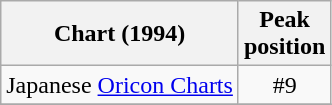<table class="wikitable sortable">
<tr>
<th scope="col">Chart (1994)</th>
<th scope="col">Peak<br>position</th>
</tr>
<tr>
<td>Japanese <a href='#'>Oricon Charts</a></td>
<td align="center">#9</td>
</tr>
<tr>
</tr>
</table>
